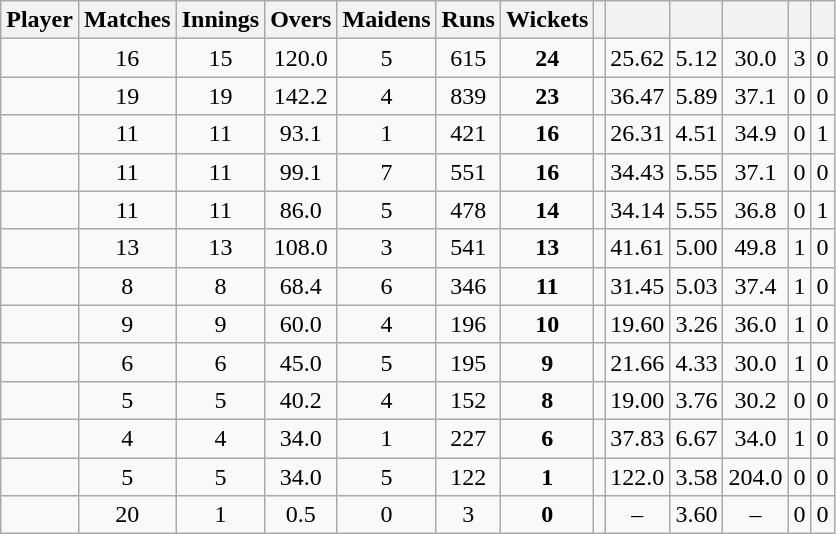<table class="wikitable sortable" style="text-align:center">
<tr>
<th>Player</th>
<th>Matches</th>
<th>Innings</th>
<th>Overs</th>
<th>Maidens</th>
<th>Runs</th>
<th>Wickets</th>
<th></th>
<th></th>
<th></th>
<th></th>
<th></th>
<th></th>
</tr>
<tr>
<td align="left"></td>
<td>16</td>
<td>15</td>
<td>120.0</td>
<td>5</td>
<td>615</td>
<td><strong>24</strong></td>
<td></td>
<td>25.62</td>
<td>5.12</td>
<td>30.0</td>
<td>3</td>
<td>0</td>
</tr>
<tr>
<td align="left"></td>
<td>19</td>
<td>19</td>
<td>142.2</td>
<td>4</td>
<td>839</td>
<td><strong>23</strong></td>
<td></td>
<td>36.47</td>
<td>5.89</td>
<td>37.1</td>
<td>0</td>
<td>0</td>
</tr>
<tr>
<td align="left"></td>
<td>11</td>
<td>11</td>
<td>93.1</td>
<td>1</td>
<td>421</td>
<td><strong>16</strong></td>
<td></td>
<td>26.31</td>
<td>4.51</td>
<td>34.9</td>
<td>0</td>
<td>1</td>
</tr>
<tr>
<td align="left"></td>
<td>11</td>
<td>11</td>
<td>99.1</td>
<td>7</td>
<td>551</td>
<td><strong>16</strong></td>
<td></td>
<td>34.43</td>
<td>5.55</td>
<td>37.1</td>
<td>0</td>
<td>0</td>
</tr>
<tr>
<td align="left"></td>
<td>11</td>
<td>11</td>
<td>86.0</td>
<td>5</td>
<td>478</td>
<td><strong>14</strong></td>
<td></td>
<td>34.14</td>
<td>5.55</td>
<td>36.8</td>
<td>0</td>
<td>1</td>
</tr>
<tr>
<td align="left"></td>
<td>13</td>
<td>13</td>
<td>108.0</td>
<td>3</td>
<td>541</td>
<td><strong>13</strong></td>
<td></td>
<td>41.61</td>
<td>5.00</td>
<td>49.8</td>
<td>1</td>
<td>0</td>
</tr>
<tr>
<td align="left"></td>
<td>8</td>
<td>8</td>
<td>68.4</td>
<td>6</td>
<td>346</td>
<td><strong>11</strong></td>
<td></td>
<td>31.45</td>
<td>5.03</td>
<td>37.4</td>
<td>1</td>
<td>0</td>
</tr>
<tr>
<td align="left"></td>
<td>9</td>
<td>9</td>
<td>60.0</td>
<td>4</td>
<td>196</td>
<td><strong>10</strong></td>
<td></td>
<td>19.60</td>
<td>3.26</td>
<td>36.0</td>
<td>1</td>
<td>0</td>
</tr>
<tr>
<td align="left"></td>
<td>6</td>
<td>6</td>
<td>45.0</td>
<td>5</td>
<td>195</td>
<td><strong>9</strong></td>
<td></td>
<td>21.66</td>
<td>4.33</td>
<td>30.0</td>
<td>1</td>
<td>0</td>
</tr>
<tr>
<td align="left"></td>
<td>5</td>
<td>5</td>
<td>40.2</td>
<td>4</td>
<td>152</td>
<td><strong>8</strong></td>
<td></td>
<td>19.00</td>
<td>3.76</td>
<td>30.2</td>
<td>0</td>
<td>0</td>
</tr>
<tr>
<td align="left"></td>
<td>4</td>
<td>4</td>
<td>34.0</td>
<td>1</td>
<td>227</td>
<td><strong>6</strong></td>
<td></td>
<td>37.83</td>
<td>6.67</td>
<td>34.0</td>
<td>1</td>
<td>0</td>
</tr>
<tr>
<td align="left"></td>
<td>5</td>
<td>5</td>
<td>34.0</td>
<td>5</td>
<td>122</td>
<td><strong>1</strong></td>
<td></td>
<td>122.0</td>
<td>3.58</td>
<td>204.0</td>
<td>0</td>
<td>0</td>
</tr>
<tr>
<td align="left"></td>
<td>20</td>
<td>1</td>
<td>0.5</td>
<td>0</td>
<td>3</td>
<td><strong>0</strong></td>
<td></td>
<td>–</td>
<td>3.60</td>
<td>–</td>
<td>0</td>
<td>0</td>
</tr>
</table>
